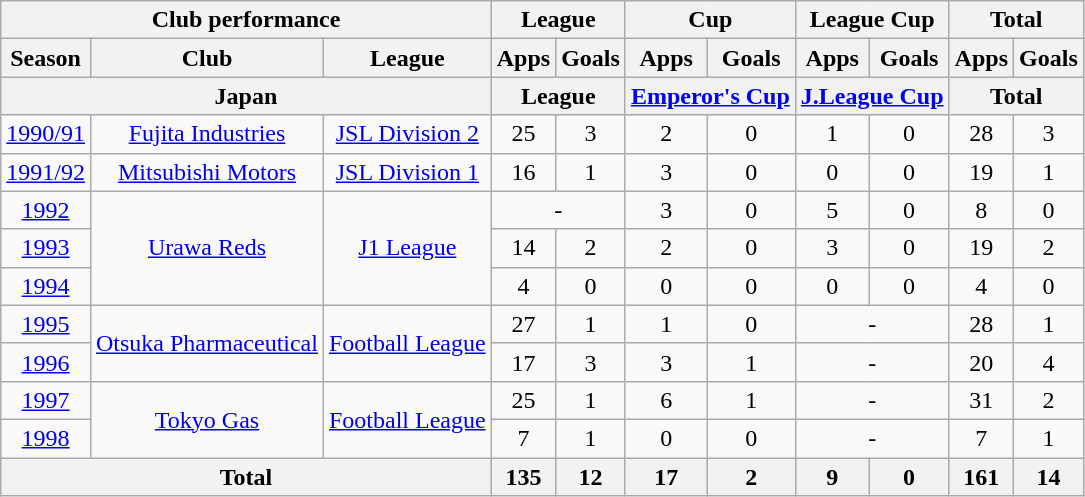<table class="wikitable" style="text-align:center;">
<tr>
<th colspan=3>Club performance</th>
<th colspan=2>League</th>
<th colspan=2>Cup</th>
<th colspan=2>League Cup</th>
<th colspan=2>Total</th>
</tr>
<tr>
<th>Season</th>
<th>Club</th>
<th>League</th>
<th>Apps</th>
<th>Goals</th>
<th>Apps</th>
<th>Goals</th>
<th>Apps</th>
<th>Goals</th>
<th>Apps</th>
<th>Goals</th>
</tr>
<tr>
<th colspan=3>Japan</th>
<th colspan=2>League</th>
<th colspan=2><a href='#'>Emperor's Cup</a></th>
<th colspan=2><a href='#'>J.League Cup</a></th>
<th colspan=2>Total</th>
</tr>
<tr>
<td><a href='#'>1990/91</a></td>
<td><a href='#'>Fujita Industries</a></td>
<td><a href='#'>JSL Division 2</a></td>
<td>25</td>
<td>3</td>
<td>2</td>
<td>0</td>
<td>1</td>
<td>0</td>
<td>28</td>
<td>3</td>
</tr>
<tr>
<td><a href='#'>1991/92</a></td>
<td><a href='#'>Mitsubishi Motors</a></td>
<td><a href='#'>JSL Division 1</a></td>
<td>16</td>
<td>1</td>
<td>3</td>
<td>0</td>
<td>0</td>
<td>0</td>
<td>19</td>
<td>1</td>
</tr>
<tr>
<td><a href='#'>1992</a></td>
<td rowspan="3"><a href='#'>Urawa Reds</a></td>
<td rowspan="3"><a href='#'>J1 League</a></td>
<td colspan="2">-</td>
<td>3</td>
<td>0</td>
<td>5</td>
<td>0</td>
<td>8</td>
<td>0</td>
</tr>
<tr>
<td><a href='#'>1993</a></td>
<td>14</td>
<td>2</td>
<td>2</td>
<td>0</td>
<td>3</td>
<td>0</td>
<td>19</td>
<td>2</td>
</tr>
<tr>
<td><a href='#'>1994</a></td>
<td>4</td>
<td>0</td>
<td>0</td>
<td>0</td>
<td>0</td>
<td>0</td>
<td>4</td>
<td>0</td>
</tr>
<tr>
<td><a href='#'>1995</a></td>
<td rowspan="2"><a href='#'>Otsuka Pharmaceutical</a></td>
<td rowspan="2"><a href='#'>Football League</a></td>
<td>27</td>
<td>1</td>
<td>1</td>
<td>0</td>
<td colspan="2">-</td>
<td>28</td>
<td>1</td>
</tr>
<tr>
<td><a href='#'>1996</a></td>
<td>17</td>
<td>3</td>
<td>3</td>
<td>1</td>
<td colspan="2">-</td>
<td>20</td>
<td>4</td>
</tr>
<tr>
<td><a href='#'>1997</a></td>
<td rowspan="2"><a href='#'>Tokyo Gas</a></td>
<td rowspan="2"><a href='#'>Football League</a></td>
<td>25</td>
<td>1</td>
<td>6</td>
<td>1</td>
<td colspan="2">-</td>
<td>31</td>
<td>2</td>
</tr>
<tr>
<td><a href='#'>1998</a></td>
<td>7</td>
<td>1</td>
<td>0</td>
<td>0</td>
<td colspan="2">-</td>
<td>7</td>
<td>1</td>
</tr>
<tr>
<th colspan=3>Total</th>
<th>135</th>
<th>12</th>
<th>17</th>
<th>2</th>
<th>9</th>
<th>0</th>
<th>161</th>
<th>14</th>
</tr>
</table>
